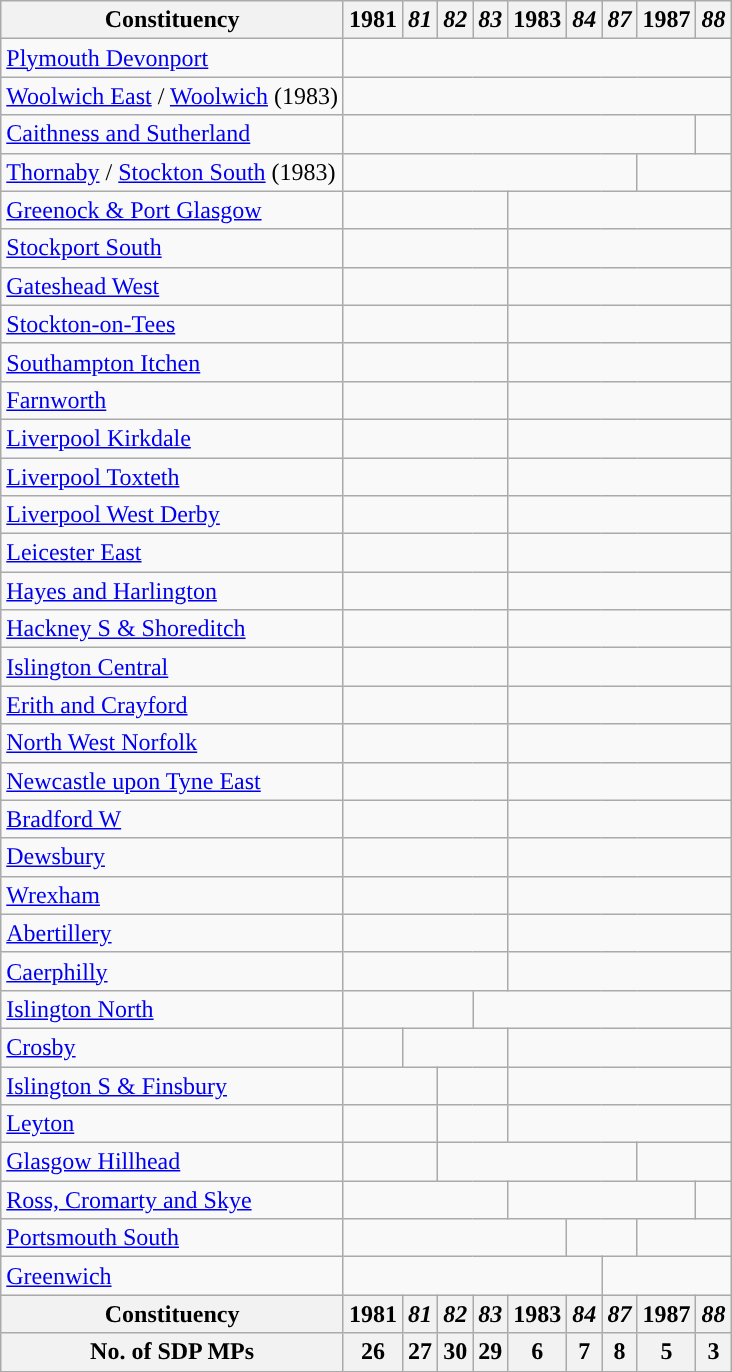<table class="wikitable">
<tr>
<th>Constituency</th>
<th>1981</th>
<th><em>81</em></th>
<th><em>82</em></th>
<th><em>83</em></th>
<th>1983</th>
<th><em>84</em></th>
<th><em>87</em></th>
<th>1987</th>
<th><em>88</em></th>
</tr>
<tr>
<td><a href='#'>Plymouth Devonport</a></td>
<td colspan="9"><a href='#'></a></td>
</tr>
<tr>
<td><a href='#'>Woolwich East</a> / <a href='#'>Woolwich</a> (1983)</td>
<td colspan="9"><a href='#'></a></td>
</tr>
<tr>
<td><a href='#'>Caithness and Sutherland</a></td>
<td colspan="8"><a href='#'></a></td>
<td></td>
</tr>
<tr>
<td><a href='#'>Thornaby</a> / <a href='#'>Stockton South</a> (1983)</td>
<td colspan="7"><a href='#'></a></td>
<td colspan="2"></td>
</tr>
<tr>
<td><a href='#'>Greenock & Port Glasgow</a></td>
<td colspan="4"><a href='#'></a></td>
<td colspan="5"></td>
</tr>
<tr>
<td><a href='#'>Stockport South</a></td>
<td colspan="4"><a href='#'></a></td>
<td colspan="5"></td>
</tr>
<tr>
<td><a href='#'>Gateshead West</a></td>
<td colspan="4"><a href='#'></a></td>
<td colspan="5"></td>
</tr>
<tr>
<td><a href='#'>Stockton-on-Tees</a></td>
<td colspan="4"><a href='#'></a></td>
<td colspan="5"></td>
</tr>
<tr>
<td><a href='#'>Southampton Itchen</a></td>
<td colspan="4"><a href='#'></a></td>
<td colspan="5"></td>
</tr>
<tr>
<td><a href='#'>Farnworth</a></td>
<td colspan="4"><a href='#'></a></td>
<td colspan="5"></td>
</tr>
<tr>
<td><a href='#'>Liverpool Kirkdale</a></td>
<td colspan="4"><a href='#'></a></td>
<td colspan="5"></td>
</tr>
<tr>
<td><a href='#'>Liverpool Toxteth</a></td>
<td colspan="4"><a href='#'></a></td>
<td colspan="5"></td>
</tr>
<tr>
<td><a href='#'>Liverpool West Derby</a></td>
<td colspan="4"><a href='#'></a></td>
<td colspan="5"></td>
</tr>
<tr>
<td><a href='#'>Leicester East</a></td>
<td colspan="4"><a href='#'></a></td>
<td colspan="5"></td>
</tr>
<tr>
<td><a href='#'>Hayes and Harlington</a></td>
<td colspan="4"><a href='#'></a></td>
<td colspan="5"></td>
</tr>
<tr>
<td><a href='#'>Hackney S & Shoreditch</a></td>
<td colspan="4"><a href='#'></a></td>
<td colspan="5"></td>
</tr>
<tr>
<td><a href='#'>Islington Central</a></td>
<td colspan="4"><a href='#'></a></td>
<td colspan="5"></td>
</tr>
<tr>
<td><a href='#'>Erith and Crayford</a></td>
<td colspan="4"><a href='#'></a></td>
<td colspan="5"></td>
</tr>
<tr>
<td><a href='#'>North West Norfolk</a></td>
<td colspan="4"><a href='#'></a></td>
<td colspan="5"></td>
</tr>
<tr>
<td><a href='#'>Newcastle upon Tyne East</a></td>
<td colspan="4"><a href='#'></a></td>
<td colspan="5"></td>
</tr>
<tr>
<td><a href='#'>Bradford W</a></td>
<td colspan="4"><a href='#'></a></td>
<td colspan="5"></td>
</tr>
<tr>
<td><a href='#'>Dewsbury</a></td>
<td colspan="4"><a href='#'></a></td>
<td colspan="5"></td>
</tr>
<tr>
<td><a href='#'>Wrexham</a></td>
<td colspan="4"><a href='#'></a></td>
<td colspan="5"></td>
</tr>
<tr>
<td><a href='#'>Abertillery</a></td>
<td colspan="4"><a href='#'></a></td>
<td colspan="5"></td>
</tr>
<tr>
<td><a href='#'>Caerphilly</a></td>
<td colspan="4"><a href='#'></a></td>
<td colspan="5"></td>
</tr>
<tr>
<td><a href='#'>Islington North</a></td>
<td colspan="3"><a href='#'></a></td>
<td colspan="6"></td>
</tr>
<tr>
<td><a href='#'>Crosby</a></td>
<td></td>
<td colspan="3"><a href='#'></a></td>
<td colspan="5"></td>
</tr>
<tr>
<td><a href='#'>Islington S & Finsbury</a></td>
<td colspan="2"></td>
<td colspan="2"><a href='#'></a></td>
<td colspan="5"></td>
</tr>
<tr>
<td><a href='#'>Leyton</a></td>
<td colspan="2"></td>
<td colspan="2"><a href='#'></a></td>
<td colspan="5"></td>
</tr>
<tr>
<td><a href='#'>Glasgow Hillhead</a></td>
<td colspan="2"></td>
<td colspan="5"><a href='#'></a></td>
<td colspan="2"></td>
</tr>
<tr>
<td><a href='#'>Ross, Cromarty and Skye</a></td>
<td colspan="4"></td>
<td colspan="4"><a href='#'></a></td>
<td></td>
</tr>
<tr>
<td><a href='#'>Portsmouth South</a></td>
<td colspan="5"></td>
<td colspan="2"><a href='#'></a></td>
<td colspan="2"></td>
</tr>
<tr>
<td><a href='#'>Greenwich</a></td>
<td colspan="6"></td>
<td colspan="3"><a href='#'></a></td>
</tr>
<tr>
<th>Constituency</th>
<th>1981</th>
<th><em>81</em></th>
<th><em>82</em></th>
<th><em>83</em></th>
<th>1983</th>
<th><em>84</em></th>
<th><em>87</em></th>
<th>1987</th>
<th><em>88</em></th>
</tr>
<tr>
<th>No. of SDP MPs</th>
<th>26</th>
<th>27</th>
<th>30</th>
<th>29</th>
<th>6</th>
<th>7</th>
<th>8</th>
<th>5</th>
<th>3</th>
</tr>
</table>
